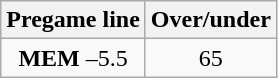<table class="wikitable">
<tr align="center">
<th style=>Pregame line</th>
<th style=>Over/under</th>
</tr>
<tr align="center">
<td><strong>MEM</strong> –5.5</td>
<td>65</td>
</tr>
</table>
